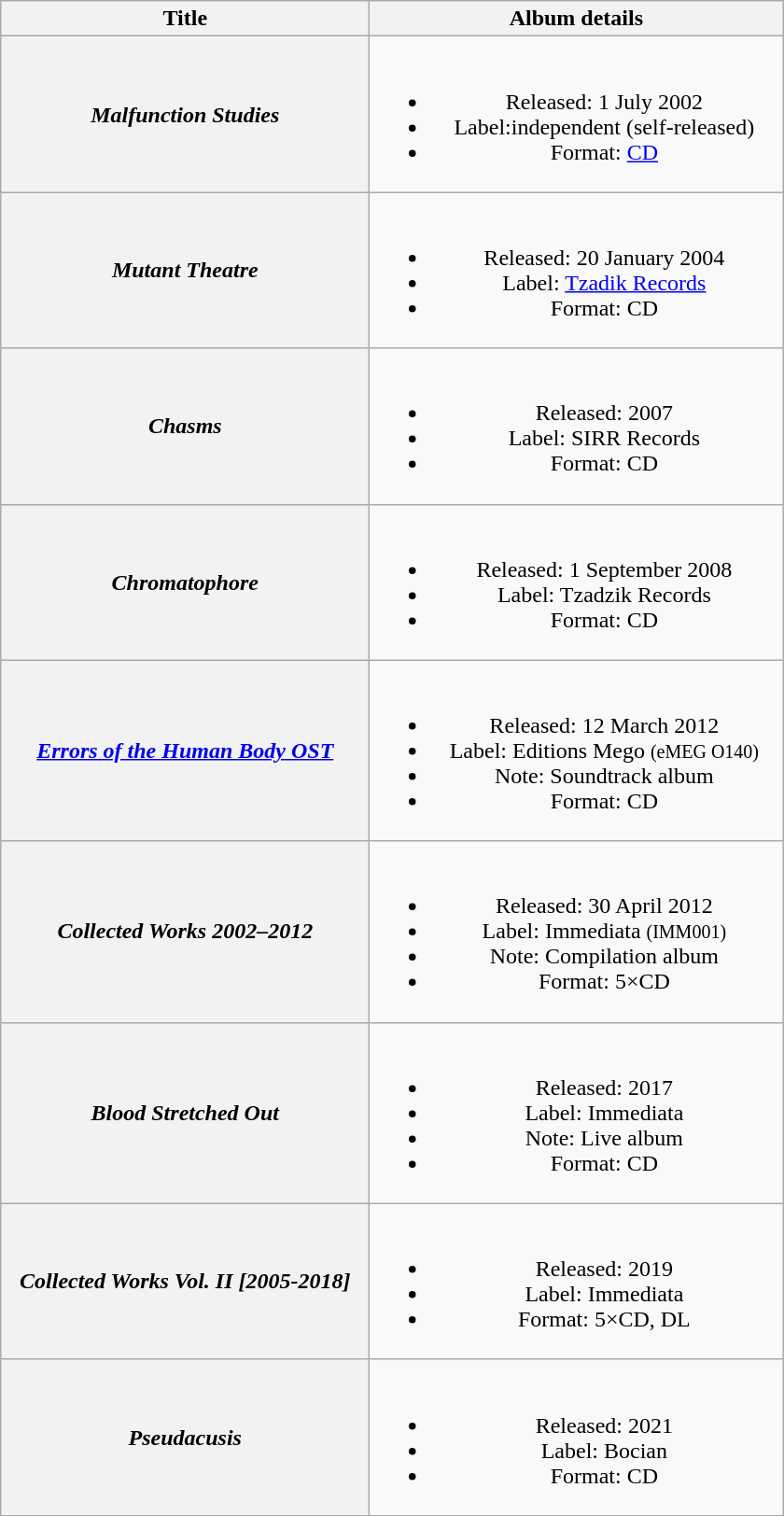<table class="wikitable plainrowheaders" style="text-align:center;">
<tr>
<th scope="col" style="width:16em;">Title</th>
<th scope="col" style="width:18em;">Album details</th>
</tr>
<tr>
<th scope="row"><em>Malfunction Studies</em> </th>
<td><br><ul><li>Released: 1 July 2002</li><li>Label:independent (self-released)</li><li>Format: <a href='#'>CD</a></li></ul></td>
</tr>
<tr>
<th scope="row"><em>Mutant Theatre</em></th>
<td><br><ul><li>Released: 20 January 2004</li><li>Label: <a href='#'>Tzadik Records</a> </li><li>Format: CD</li></ul></td>
</tr>
<tr>
<th scope="row"><em>Chasms</em></th>
<td><br><ul><li>Released: 2007</li><li>Label: SIRR Records </li><li>Format: CD</li></ul></td>
</tr>
<tr>
<th scope="row"><em>Chromatophore</em></th>
<td><br><ul><li>Released: 1 September 2008</li><li>Label: Tzadzik Records </li><li>Format: CD</li></ul></td>
</tr>
<tr>
<th scope="row"><em><a href='#'>Errors of the Human Body OST</a></em></th>
<td><br><ul><li>Released: 12 March 2012</li><li>Label: Editions Mego <small>(eMEG O140)</small></li><li>Note: Soundtrack album</li><li>Format: CD</li></ul></td>
</tr>
<tr>
<th scope="row"><em>Collected Works 2002–2012</em></th>
<td><br><ul><li>Released: 30 April 2012</li><li>Label: Immediata <small>(IMM001)</small></li><li>Note: Compilation album</li><li>Format: 5×CD</li></ul></td>
</tr>
<tr>
<th scope="row"><em>Blood Stretched Out</em></th>
<td><br><ul><li>Released: 2017</li><li>Label: Immediata </li><li>Note: Live album</li><li>Format: CD</li></ul></td>
</tr>
<tr>
<th scope="row"><em>Collected Works Vol. II [2005-2018]</em></th>
<td><br><ul><li>Released: 2019</li><li>Label: Immediata</li><li>Format: 5×CD, DL</li></ul></td>
</tr>
<tr>
<th scope="row"><em>Pseudacusis</em></th>
<td><br><ul><li>Released: 2021</li><li>Label: Bocian</li><li>Format: CD</li></ul></td>
</tr>
<tr>
</tr>
</table>
